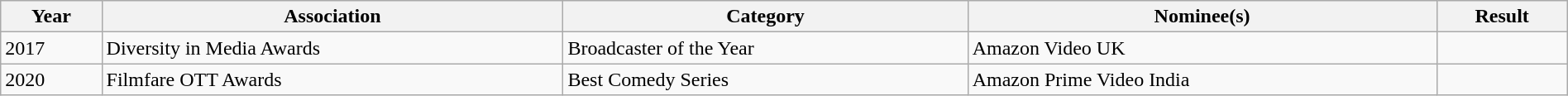<table class="wikitable" width="100%">
<tr>
<th>Year</th>
<th>Association</th>
<th>Category</th>
<th>Nominee(s)</th>
<th>Result</th>
</tr>
<tr>
<td rowspan="1">2017</td>
<td rowspan="1">Diversity in Media Awards</td>
<td>Broadcaster of the Year</td>
<td>Amazon Video UK</td>
<td></td>
</tr>
<tr>
<td rowspan="1">2020</td>
<td rowspan="1">Filmfare OTT Awards</td>
<td>Best Comedy Series</td>
<td>Amazon Prime Video India</td>
<td></td>
</tr>
</table>
